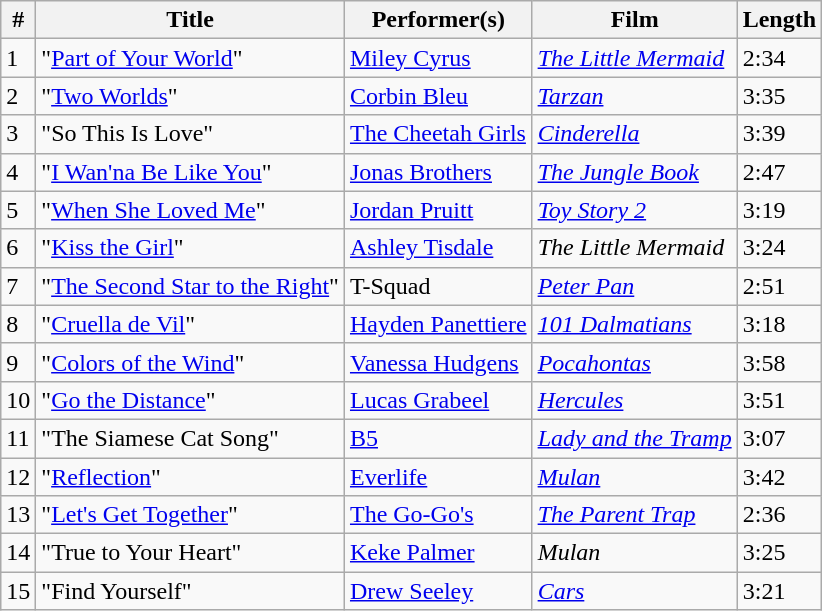<table class="wikitable" style="font-size: 100%">
<tr>
<th>#</th>
<th>Title</th>
<th>Performer(s)</th>
<th>Film</th>
<th>Length</th>
</tr>
<tr>
<td>1</td>
<td>"<a href='#'>Part of Your World</a>"</td>
<td><a href='#'>Miley Cyrus</a></td>
<td><em><a href='#'>The Little Mermaid</a></em></td>
<td>2:34</td>
</tr>
<tr>
<td>2</td>
<td>"<a href='#'>Two Worlds</a>"</td>
<td><a href='#'>Corbin Bleu</a></td>
<td><em><a href='#'>Tarzan</a></em></td>
<td>3:35</td>
</tr>
<tr>
<td>3</td>
<td>"So This Is Love"</td>
<td><a href='#'>The Cheetah Girls</a></td>
<td><em><a href='#'>Cinderella</a></em></td>
<td>3:39</td>
</tr>
<tr>
<td>4</td>
<td>"<a href='#'>I Wan'na Be Like You</a>"</td>
<td><a href='#'>Jonas Brothers</a></td>
<td><em><a href='#'>The Jungle Book</a></em></td>
<td>2:47</td>
</tr>
<tr>
<td>5</td>
<td>"<a href='#'>When She Loved Me</a>"</td>
<td><a href='#'>Jordan Pruitt</a></td>
<td><em><a href='#'>Toy Story 2</a></em></td>
<td>3:19</td>
</tr>
<tr>
<td>6</td>
<td>"<a href='#'>Kiss the Girl</a>"</td>
<td><a href='#'>Ashley Tisdale</a></td>
<td><em>The Little Mermaid</em></td>
<td>3:24</td>
</tr>
<tr>
<td>7</td>
<td>"<a href='#'>The Second Star to the Right</a>"</td>
<td>T-Squad</td>
<td><em><a href='#'>Peter Pan</a></em></td>
<td>2:51</td>
</tr>
<tr>
<td>8</td>
<td>"<a href='#'>Cruella de Vil</a>"</td>
<td><a href='#'>Hayden Panettiere</a></td>
<td><em><a href='#'>101 Dalmatians</a></em></td>
<td>3:18</td>
</tr>
<tr>
<td>9</td>
<td>"<a href='#'>Colors of the Wind</a>"</td>
<td><a href='#'>Vanessa Hudgens</a></td>
<td><em><a href='#'>Pocahontas</a></em></td>
<td>3:58</td>
</tr>
<tr>
<td>10</td>
<td>"<a href='#'>Go the Distance</a>"</td>
<td><a href='#'>Lucas Grabeel</a></td>
<td><em><a href='#'>Hercules</a></em></td>
<td>3:51</td>
</tr>
<tr>
<td>11</td>
<td>"The Siamese Cat Song"</td>
<td><a href='#'>B5</a></td>
<td><em><a href='#'>Lady and the Tramp</a></em></td>
<td>3:07</td>
</tr>
<tr>
<td>12</td>
<td>"<a href='#'>Reflection</a>"</td>
<td><a href='#'>Everlife</a></td>
<td><em><a href='#'>Mulan</a></em></td>
<td>3:42</td>
</tr>
<tr>
<td>13</td>
<td>"<a href='#'>Let's Get Together</a>"</td>
<td><a href='#'>The Go-Go's</a></td>
<td><em><a href='#'>The Parent Trap</a></em></td>
<td>2:36</td>
</tr>
<tr>
<td>14</td>
<td>"True to Your Heart"</td>
<td><a href='#'>Keke Palmer</a></td>
<td><em>Mulan</em></td>
<td>3:25</td>
</tr>
<tr>
<td>15</td>
<td>"Find Yourself"</td>
<td><a href='#'>Drew Seeley</a></td>
<td><em><a href='#'>Cars</a></em></td>
<td>3:21</td>
</tr>
</table>
